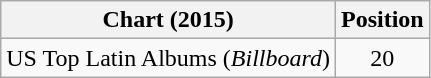<table class="wikitable">
<tr>
<th align="left">Chart (2015)</th>
<th align="left">Position</th>
</tr>
<tr>
<td>US Top Latin Albums (<em>Billboard</em>)</td>
<td style="text-align:center;">20</td>
</tr>
</table>
